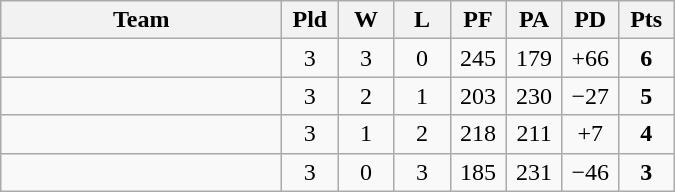<table class=wikitable style="text-align:center">
<tr>
<th width=180>Team</th>
<th width=30>Pld</th>
<th width=30>W</th>
<th width=30>L</th>
<th width=30>PF</th>
<th width=30>PA</th>
<th width=30>PD</th>
<th width=30>Pts</th>
</tr>
<tr align=center>
<td align=left></td>
<td>3</td>
<td>3</td>
<td>0</td>
<td>245</td>
<td>179</td>
<td>+66</td>
<td><strong>6</strong></td>
</tr>
<tr align=center>
<td align=left></td>
<td>3</td>
<td>2</td>
<td>1</td>
<td>203</td>
<td>230</td>
<td>−27</td>
<td><strong>5</strong></td>
</tr>
<tr align=center>
<td align=left></td>
<td>3</td>
<td>1</td>
<td>2</td>
<td>218</td>
<td>211</td>
<td>+7</td>
<td><strong>4</strong></td>
</tr>
<tr align=center>
<td align=left></td>
<td>3</td>
<td>0</td>
<td>3</td>
<td>185</td>
<td>231</td>
<td>−46</td>
<td><strong>3</strong></td>
</tr>
</table>
